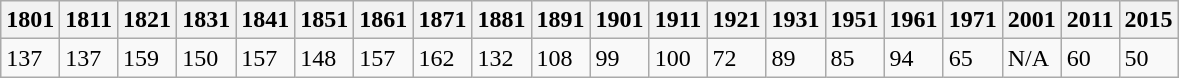<table class="wikitable">
<tr>
<th>1801</th>
<th>1811</th>
<th>1821</th>
<th>1831</th>
<th>1841</th>
<th>1851</th>
<th>1861</th>
<th>1871</th>
<th>1881</th>
<th>1891</th>
<th>1901</th>
<th>1911</th>
<th>1921</th>
<th>1931</th>
<th>1951</th>
<th>1961</th>
<th>1971</th>
<th>2001</th>
<th>2011</th>
<th>2015</th>
</tr>
<tr>
<td>137</td>
<td>137</td>
<td>159</td>
<td>150</td>
<td>157</td>
<td>148</td>
<td>157</td>
<td>162</td>
<td>132</td>
<td>108</td>
<td>99</td>
<td>100</td>
<td>72</td>
<td>89</td>
<td>85</td>
<td>94</td>
<td>65</td>
<td>N/A</td>
<td>60</td>
<td>50</td>
</tr>
</table>
